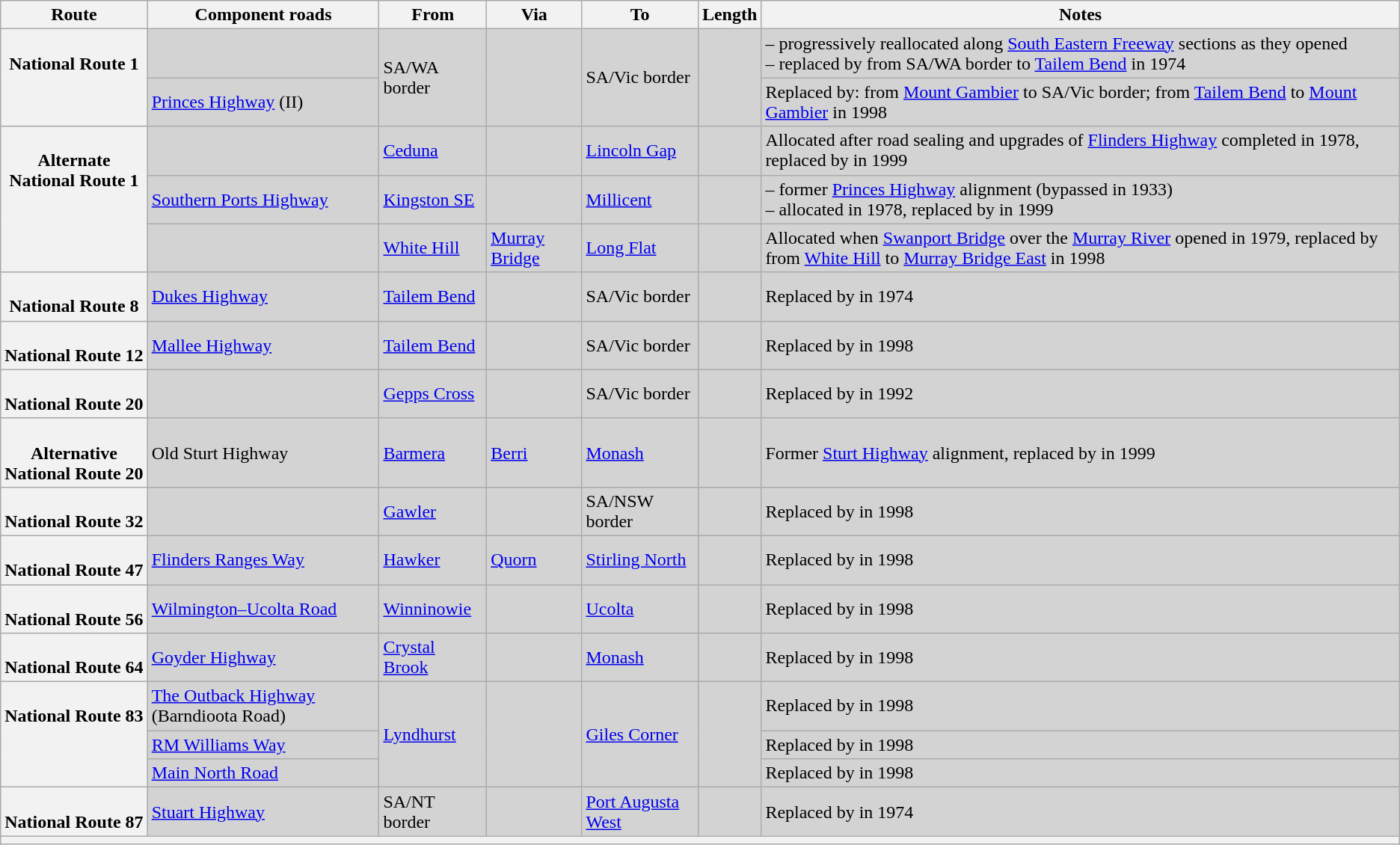<table class="wikitable sortable">
<tr>
<th scope="col">Route</th>
<th scope="col">Component roads</th>
<th scope="col">From</th>
<th scope="col">Via</th>
<th scope="col">To</th>
<th scope="col">Length</th>
<th scope="col">Notes</th>
</tr>
<tr style="background:#d3d3d3;">
<th rowspan="2" style="vertical-align:top; white-space:nowrap;"><br>National Route 1</th>
<td></td>
<td rowspan="2">SA/WA border</td>
<td rowspan="2"></td>
<td rowspan="2">SA/Vic border</td>
<td rowspan="2"></td>
<td>– progressively reallocated along <a href='#'>South Eastern Freeway</a> sections as they opened<br>– replaced by  from SA/WA border to <a href='#'>Tailem Bend</a> in 1974</td>
</tr>
<tr style="background:#d3d3d3;">
<td><a href='#'>Princes Highway</a> (II)</td>
<td>Replaced by:  from <a href='#'>Mount Gambier</a> to SA/Vic border;  from <a href='#'>Tailem Bend</a> to <a href='#'>Mount Gambier</a> in 1998</td>
</tr>
<tr style="background:#d3d3d3;">
<th rowspan="3" style="vertical-align:top; white-space:nowrap;"><br>Alternate<br>National Route 1</th>
<td></td>
<td><a href='#'>Ceduna</a></td>
<td></td>
<td><a href='#'>Lincoln Gap</a></td>
<td></td>
<td>Allocated after road sealing and upgrades of <a href='#'>Flinders Highway</a> completed in 1978, replaced by  in 1999</td>
</tr>
<tr style="background:#d3d3d3;">
<td><a href='#'>Southern Ports Highway</a></td>
<td><a href='#'>Kingston SE</a></td>
<td></td>
<td><a href='#'>Millicent</a></td>
<td></td>
<td>– former <a href='#'>Princes Highway</a> alignment (bypassed in 1933)<br>– allocated in 1978, replaced by  in 1999</td>
</tr>
<tr style="background:#d3d3d3;">
<td></td>
<td><a href='#'>White Hill</a></td>
<td><a href='#'>Murray Bridge</a></td>
<td><a href='#'>Long Flat</a></td>
<td></td>
<td>Allocated when <a href='#'>Swanport Bridge</a> over the <a href='#'>Murray River</a> opened in 1979, replaced by  from <a href='#'>White Hill</a> to <a href='#'>Murray Bridge East</a> in 1998</td>
</tr>
<tr style="background:#d3d3d3;">
<th style="vertical-align:top; white-space:nowrap;"><br>National Route 8</th>
<td><a href='#'>Dukes Highway</a></td>
<td><a href='#'>Tailem Bend</a></td>
<td></td>
<td>SA/Vic border</td>
<td></td>
<td>Replaced by  in 1974</td>
</tr>
<tr style="background:#d3d3d3;">
<th style="vertical-align:top; white-space:nowrap;"><br>National Route 12</th>
<td><a href='#'>Mallee Highway</a></td>
<td><a href='#'>Tailem Bend</a></td>
<td></td>
<td>SA/Vic border</td>
<td></td>
<td>Replaced by  in 1998</td>
</tr>
<tr style="background:#d3d3d3;">
<th style="vertical-align:top; white-space:nowrap;"><br>National Route 20</th>
<td></td>
<td><a href='#'>Gepps Cross</a></td>
<td></td>
<td>SA/Vic border</td>
<td></td>
<td>Replaced by  in 1992</td>
</tr>
<tr style="background:#d3d3d3;">
<th style="vertical-align:top; white-space:nowrap;"><br>Alternative<br>National Route 20</th>
<td>Old Sturt Highway</td>
<td><a href='#'>Barmera</a></td>
<td><a href='#'>Berri</a></td>
<td><a href='#'>Monash</a></td>
<td></td>
<td>Former  <a href='#'>Sturt Highway</a> alignment, replaced by  in 1999</td>
</tr>
<tr style="background:#d3d3d3;">
<th style="vertical-align:top; white-space:nowrap;"><br>National Route 32</th>
<td></td>
<td><a href='#'>Gawler</a></td>
<td></td>
<td>SA/NSW border</td>
<td></td>
<td>Replaced by  in 1998</td>
</tr>
<tr style="background:#d3d3d3;">
<th style="vertical-align:top; white-space:nowrap;"><br>National Route 47</th>
<td><a href='#'>Flinders Ranges Way</a></td>
<td><a href='#'>Hawker</a></td>
<td><a href='#'>Quorn</a></td>
<td><a href='#'>Stirling North</a></td>
<td></td>
<td>Replaced by  in 1998</td>
</tr>
<tr style="background:#d3d3d3;">
<th style="vertical-align:top; white-space:nowrap;"><br>National Route 56</th>
<td><a href='#'>Wilmington–Ucolta Road</a></td>
<td><a href='#'>Winninowie</a></td>
<td></td>
<td><a href='#'>Ucolta</a></td>
<td></td>
<td>Replaced by  in 1998</td>
</tr>
<tr style="background:#d3d3d3;">
<th style="vertical-align:top; white-space:nowrap;"><br>National Route 64</th>
<td><a href='#'>Goyder Highway</a></td>
<td><a href='#'>Crystal Brook</a></td>
<td></td>
<td><a href='#'>Monash</a></td>
<td></td>
<td>Replaced by  in 1998</td>
</tr>
<tr style="background:#d3d3d3;">
<th rowspan="3" style="vertical-align:top; white-space:nowrap;"><br>National Route 83</th>
<td><a href='#'>The Outback Highway</a> (Barndioota Road)</td>
<td rowspan="3"><a href='#'>Lyndhurst</a></td>
<td rowspan="3"></td>
<td rowspan="3"><a href='#'>Giles Corner</a></td>
<td rowspan="3"></td>
<td>Replaced by  in 1998</td>
</tr>
<tr style="background:#d3d3d3;">
<td><a href='#'>RM Williams Way</a></td>
<td>Replaced by  in 1998</td>
</tr>
<tr style="background:#d3d3d3;">
<td><a href='#'>Main North Road</a></td>
<td>Replaced by  in 1998</td>
</tr>
<tr style="background:#d3d3d3;">
<th style="vertical-align:top; white-space:nowrap;"><br>National Route 87</th>
<td><a href='#'>Stuart Highway</a></td>
<td>SA/NT border</td>
<td></td>
<td><a href='#'>Port Augusta West</a></td>
<td></td>
<td>Replaced by  in 1974</td>
</tr>
<tr>
<td colspan="7" style="text-align:center; background:#f2f2f2;"></td>
</tr>
</table>
